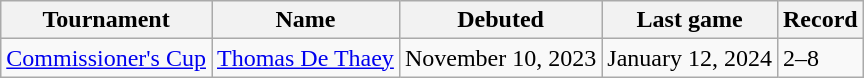<table class="wikitable">
<tr>
<th>Tournament</th>
<th>Name</th>
<th>Debuted</th>
<th>Last game</th>
<th>Record</th>
</tr>
<tr>
<td><a href='#'>Commissioner's Cup</a></td>
<td><a href='#'>Thomas De Thaey</a></td>
<td>November 10, 2023 </td>
<td>January 12, 2024 </td>
<td>2–8</td>
</tr>
</table>
